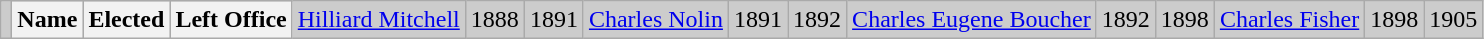<table class="wikitable">
<tr bgcolor="CCCCCC">
<td></td>
<th><strong>Name </strong></th>
<th><strong>Elected</strong></th>
<th><strong>Left Office</strong><br></th>
<td><a href='#'>Hilliard Mitchell</a></td>
<td>1888</td>
<td>1891<br></td>
<td><a href='#'>Charles Nolin</a></td>
<td>1891</td>
<td>1892<br></td>
<td><a href='#'>Charles Eugene Boucher</a></td>
<td>1892</td>
<td>1898<br></td>
<td><a href='#'>Charles Fisher</a></td>
<td>1898</td>
<td>1905</td>
</tr>
</table>
